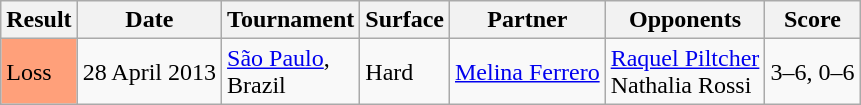<table class=wikitable>
<tr>
<th>Result</th>
<th>Date</th>
<th>Tournament</th>
<th>Surface</th>
<th>Partner</th>
<th>Opponents</th>
<th>Score</th>
</tr>
<tr>
<td bgcolor="FFA07A">Loss</td>
<td>28 April 2013</td>
<td><a href='#'>São Paulo</a>, <br>Brazil</td>
<td>Hard</td>
<td> <a href='#'>Melina Ferrero</a></td>
<td> <a href='#'>Raquel Piltcher</a><br> Nathalia Rossi</td>
<td>3–6, 0–6</td>
</tr>
</table>
